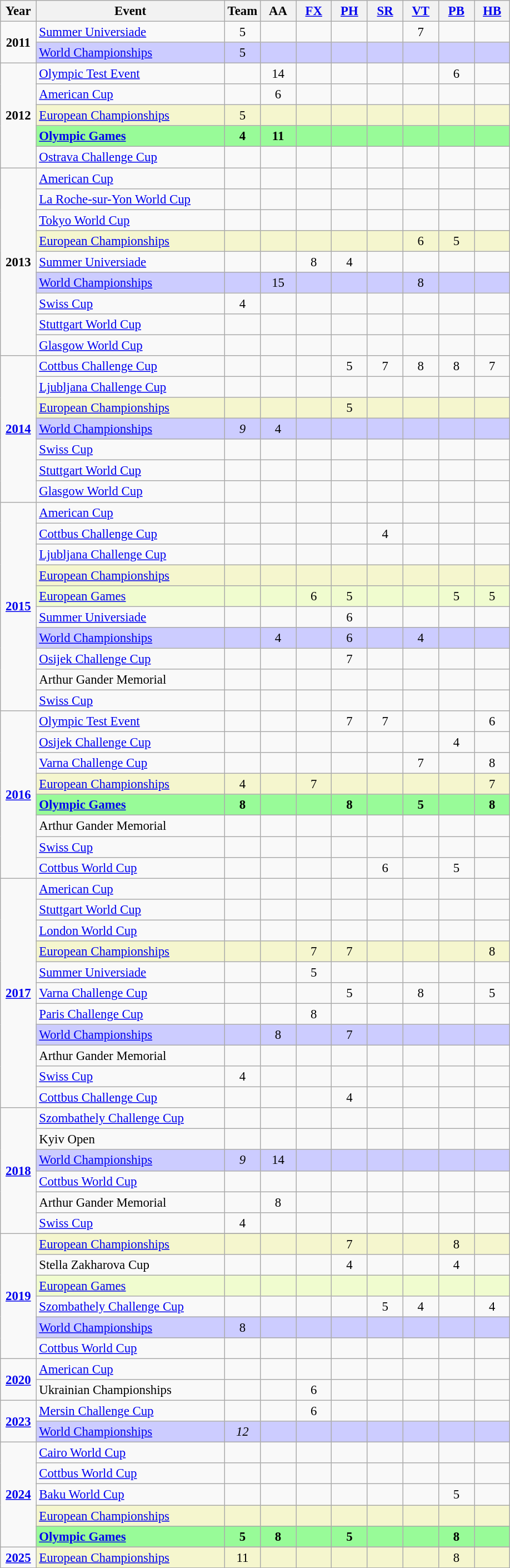<table class="wikitable sortable" style="text-align:center; font-size:95%;">
<tr>
<th width=7% class=unsortable>Year</th>
<th width=37% class=unsortable>Event</th>
<th width=7% class=unsortable>Team</th>
<th width=7% class=unsortable>AA</th>
<th width=7% class=unsortable><a href='#'>FX</a></th>
<th width=7% class=unsortable><a href='#'>PH</a></th>
<th width=7% class=unsortable><a href='#'>SR</a></th>
<th width=7% class=unsortable><a href='#'>VT</a></th>
<th width=7% class=unsortable><a href='#'>PB</a></th>
<th width=7% class=unsortable><a href='#'>HB</a></th>
</tr>
<tr>
<td rowspan="2"><strong>2011</strong></td>
<td align=left><a href='#'>Summer Universiade</a></td>
<td>5</td>
<td></td>
<td></td>
<td></td>
<td></td>
<td>7</td>
<td></td>
<td></td>
</tr>
<tr bgcolor=#CCCCFF>
<td align=left><a href='#'>World Championships</a></td>
<td>5</td>
<td></td>
<td></td>
<td></td>
<td></td>
<td></td>
<td></td>
<td></td>
</tr>
<tr>
<td rowspan="5"><strong>2012</strong></td>
<td align=left><a href='#'>Olympic Test Event</a></td>
<td></td>
<td>14</td>
<td></td>
<td></td>
<td></td>
<td></td>
<td>6</td>
<td></td>
</tr>
<tr>
<td align=left><a href='#'>American Cup</a></td>
<td></td>
<td>6</td>
<td></td>
<td></td>
<td></td>
<td></td>
<td></td>
<td></td>
</tr>
<tr bgcolor=#F5F6CE>
<td align=left><a href='#'>European Championships</a></td>
<td>5</td>
<td></td>
<td></td>
<td></td>
<td></td>
<td></td>
<td></td>
<td></td>
</tr>
<tr bgcolor=98FB98>
<td align=left><strong><a href='#'>Olympic Games</a></strong></td>
<td><strong>4</strong></td>
<td><strong>11</strong></td>
<td></td>
<td></td>
<td></td>
<td></td>
<td></td>
<td></td>
</tr>
<tr>
<td align=left><a href='#'>Ostrava Challenge Cup</a></td>
<td></td>
<td></td>
<td></td>
<td></td>
<td></td>
<td></td>
<td></td>
<td></td>
</tr>
<tr>
<td rowspan="9"><strong>2013</strong></td>
<td align=left><a href='#'>American Cup</a></td>
<td></td>
<td></td>
<td></td>
<td></td>
<td></td>
<td></td>
<td></td>
<td></td>
</tr>
<tr>
<td align=left><a href='#'>La Roche-sur-Yon World Cup</a></td>
<td></td>
<td></td>
<td></td>
<td></td>
<td></td>
<td></td>
<td></td>
<td></td>
</tr>
<tr>
<td align=left><a href='#'>Tokyo World Cup</a></td>
<td></td>
<td></td>
<td></td>
<td></td>
<td></td>
<td></td>
<td></td>
<td></td>
</tr>
<tr bgcolor=#F5F6CE>
<td align=left><a href='#'>European Championships</a></td>
<td></td>
<td></td>
<td></td>
<td></td>
<td></td>
<td>6</td>
<td>5</td>
<td></td>
</tr>
<tr>
<td align=left><a href='#'>Summer Universiade</a></td>
<td></td>
<td></td>
<td>8</td>
<td>4</td>
<td></td>
<td></td>
<td></td>
<td></td>
</tr>
<tr bgcolor=#CCCCFF>
<td align=left><a href='#'>World Championships</a></td>
<td></td>
<td>15</td>
<td></td>
<td></td>
<td></td>
<td>8</td>
<td></td>
<td></td>
</tr>
<tr>
<td align=left><a href='#'>Swiss Cup</a></td>
<td>4</td>
<td></td>
<td></td>
<td></td>
<td></td>
<td></td>
<td></td>
<td></td>
</tr>
<tr>
<td align=left><a href='#'>Stuttgart World Cup</a></td>
<td></td>
<td></td>
<td></td>
<td></td>
<td></td>
<td></td>
<td></td>
<td></td>
</tr>
<tr>
<td align=left><a href='#'>Glasgow World Cup</a></td>
<td></td>
<td></td>
<td></td>
<td></td>
<td></td>
<td></td>
<td></td>
<td></td>
</tr>
<tr>
<td rowspan="7"><strong><a href='#'>2014</a></strong></td>
<td align=left><a href='#'>Cottbus Challenge Cup</a></td>
<td></td>
<td></td>
<td></td>
<td>5</td>
<td>7</td>
<td>8</td>
<td>8</td>
<td>7</td>
</tr>
<tr>
<td align=left><a href='#'>Ljubljana Challenge Cup</a></td>
<td></td>
<td></td>
<td></td>
<td></td>
<td></td>
<td></td>
<td></td>
<td></td>
</tr>
<tr bgcolor=#F5F6CE>
<td align=left><a href='#'>European Championships</a></td>
<td></td>
<td></td>
<td></td>
<td>5</td>
<td></td>
<td></td>
<td></td>
<td></td>
</tr>
<tr bgcolor=#CCCCFF>
<td align=left><a href='#'>World Championships</a></td>
<td><em>9</em></td>
<td>4</td>
<td></td>
<td></td>
<td></td>
<td></td>
<td></td>
<td></td>
</tr>
<tr>
<td align=left><a href='#'>Swiss Cup</a></td>
<td></td>
<td></td>
<td></td>
<td></td>
<td></td>
<td></td>
<td></td>
<td></td>
</tr>
<tr>
<td align=left><a href='#'>Stuttgart World Cup</a></td>
<td></td>
<td></td>
<td></td>
<td></td>
<td></td>
<td></td>
<td></td>
<td></td>
</tr>
<tr>
<td align=left><a href='#'>Glasgow World Cup</a></td>
<td></td>
<td></td>
<td></td>
<td></td>
<td></td>
<td></td>
<td></td>
<td></td>
</tr>
<tr>
<td rowspan="10"><strong><a href='#'>2015</a></strong></td>
<td align=left><a href='#'>American Cup</a></td>
<td></td>
<td></td>
<td></td>
<td></td>
<td></td>
<td></td>
<td></td>
<td></td>
</tr>
<tr>
<td align=left><a href='#'>Cottbus Challenge Cup</a></td>
<td></td>
<td></td>
<td></td>
<td></td>
<td>4</td>
<td></td>
<td></td>
<td></td>
</tr>
<tr>
<td align=left><a href='#'>Ljubljana Challenge Cup</a></td>
<td></td>
<td></td>
<td></td>
<td></td>
<td></td>
<td></td>
<td></td>
<td></td>
</tr>
<tr bgcolor=#F5F6CE>
<td align=left><a href='#'>European Championships</a></td>
<td></td>
<td></td>
<td></td>
<td></td>
<td></td>
<td></td>
<td></td>
<td></td>
</tr>
<tr bgcolor=#f0fccf>
<td align=left><a href='#'>European Games</a></td>
<td></td>
<td></td>
<td>6</td>
<td>5</td>
<td></td>
<td></td>
<td>5</td>
<td>5</td>
</tr>
<tr>
<td align=left><a href='#'>Summer Universiade</a></td>
<td></td>
<td></td>
<td></td>
<td>6</td>
<td></td>
<td></td>
<td></td>
<td></td>
</tr>
<tr bgcolor=#CCCCFF>
<td align=left><a href='#'>World Championships</a></td>
<td></td>
<td>4</td>
<td></td>
<td>6</td>
<td></td>
<td>4</td>
<td></td>
<td></td>
</tr>
<tr>
<td align=left><a href='#'>Osijek Challenge Cup</a></td>
<td></td>
<td></td>
<td></td>
<td>7</td>
<td></td>
<td></td>
<td></td>
<td></td>
</tr>
<tr>
<td align=left>Arthur Gander Memorial</td>
<td></td>
<td></td>
<td></td>
<td></td>
<td></td>
<td></td>
<td></td>
<td></td>
</tr>
<tr>
<td align=left><a href='#'>Swiss Cup</a></td>
<td></td>
<td></td>
<td></td>
<td></td>
<td></td>
<td></td>
<td></td>
<td></td>
</tr>
<tr>
<td rowspan="8"><strong><a href='#'>2016</a></strong></td>
<td align=left><a href='#'>Olympic Test Event</a></td>
<td></td>
<td></td>
<td></td>
<td>7</td>
<td>7</td>
<td></td>
<td></td>
<td>6</td>
</tr>
<tr>
<td align=left><a href='#'>Osijek Challenge Cup</a></td>
<td></td>
<td></td>
<td></td>
<td></td>
<td></td>
<td></td>
<td>4</td>
<td></td>
</tr>
<tr>
<td align=left><a href='#'>Varna Challenge Cup</a></td>
<td></td>
<td></td>
<td></td>
<td></td>
<td></td>
<td>7</td>
<td></td>
<td>8</td>
</tr>
<tr bgcolor=#F5F6CE>
<td align=left><a href='#'>European Championships</a></td>
<td>4</td>
<td></td>
<td>7</td>
<td></td>
<td></td>
<td></td>
<td></td>
<td>7</td>
</tr>
<tr bgcolor=98FB98>
<td align=left><strong><a href='#'>Olympic Games</a></strong></td>
<td><strong>8</strong></td>
<td></td>
<td></td>
<td><strong>8</strong></td>
<td></td>
<td><strong>5</strong></td>
<td></td>
<td><strong>8</strong></td>
</tr>
<tr>
<td align=left>Arthur Gander Memorial</td>
<td></td>
<td></td>
<td></td>
<td></td>
<td></td>
<td></td>
<td></td>
<td></td>
</tr>
<tr>
<td align=left><a href='#'>Swiss Cup</a></td>
<td></td>
<td></td>
<td></td>
<td></td>
<td></td>
<td></td>
<td></td>
<td></td>
</tr>
<tr>
<td align=left><a href='#'>Cottbus World Cup</a></td>
<td></td>
<td></td>
<td></td>
<td></td>
<td>6</td>
<td></td>
<td>5</td>
<td></td>
</tr>
<tr>
<td rowspan="11"><strong><a href='#'>2017</a></strong></td>
<td align=left><a href='#'>American Cup</a></td>
<td></td>
<td></td>
<td></td>
<td></td>
<td></td>
<td></td>
<td></td>
<td></td>
</tr>
<tr>
<td align=left><a href='#'>Stuttgart World Cup</a></td>
<td></td>
<td></td>
<td></td>
<td></td>
<td></td>
<td></td>
<td></td>
<td></td>
</tr>
<tr>
<td align=left><a href='#'>London World Cup</a></td>
<td></td>
<td></td>
<td></td>
<td></td>
<td></td>
<td></td>
<td></td>
<td></td>
</tr>
<tr bgcolor=#F5F6CE>
<td align=left><a href='#'>European Championships</a></td>
<td></td>
<td></td>
<td>7</td>
<td>7</td>
<td></td>
<td></td>
<td></td>
<td>8</td>
</tr>
<tr>
<td align=left><a href='#'>Summer Universiade</a></td>
<td></td>
<td></td>
<td>5</td>
<td></td>
<td></td>
<td></td>
<td></td>
<td></td>
</tr>
<tr>
<td align=left><a href='#'>Varna Challenge Cup</a></td>
<td></td>
<td></td>
<td></td>
<td>5</td>
<td></td>
<td>8</td>
<td></td>
<td>5</td>
</tr>
<tr>
<td align=left><a href='#'>Paris Challenge Cup</a></td>
<td></td>
<td></td>
<td>8</td>
<td></td>
<td></td>
<td></td>
<td></td>
<td></td>
</tr>
<tr bgcolor=#CCCCFF>
<td align=left><a href='#'>World Championships</a></td>
<td></td>
<td>8</td>
<td></td>
<td>7</td>
<td></td>
<td></td>
<td></td>
<td></td>
</tr>
<tr>
<td align=left>Arthur Gander Memorial</td>
<td></td>
<td></td>
<td></td>
<td></td>
<td></td>
<td></td>
<td></td>
<td></td>
</tr>
<tr>
<td align=left><a href='#'>Swiss Cup</a></td>
<td>4</td>
<td></td>
<td></td>
<td></td>
<td></td>
<td></td>
<td></td>
<td></td>
</tr>
<tr>
<td align=left><a href='#'>Cottbus Challenge Cup</a></td>
<td></td>
<td></td>
<td></td>
<td>4</td>
<td></td>
<td></td>
<td></td>
<td></td>
</tr>
<tr>
<td rowspan="6"><strong><a href='#'>2018</a></strong></td>
<td align=left><a href='#'>Szombathely Challenge Cup</a></td>
<td></td>
<td></td>
<td></td>
<td></td>
<td></td>
<td></td>
<td></td>
<td></td>
</tr>
<tr>
<td align=left>Kyiv Open</td>
<td></td>
<td></td>
<td></td>
<td></td>
<td></td>
<td></td>
<td></td>
<td></td>
</tr>
<tr bgcolor=#CCCCFF>
<td align=left><a href='#'>World Championships</a></td>
<td><em>9</em></td>
<td>14</td>
<td></td>
<td></td>
<td></td>
<td></td>
<td></td>
<td></td>
</tr>
<tr>
<td align=left><a href='#'>Cottbus World Cup</a></td>
<td></td>
<td></td>
<td></td>
<td></td>
<td></td>
<td></td>
<td></td>
<td></td>
</tr>
<tr>
<td align=left>Arthur Gander Memorial</td>
<td></td>
<td>8</td>
<td></td>
<td></td>
<td></td>
<td></td>
<td></td>
<td></td>
</tr>
<tr>
<td align=left><a href='#'>Swiss Cup</a></td>
<td>4</td>
<td></td>
<td></td>
<td></td>
<td></td>
<td></td>
<td></td>
<td></td>
</tr>
<tr>
<td rowspan="7"><strong><a href='#'>2019</a></strong></td>
</tr>
<tr bgcolor=#F5F6CE>
<td align=left><a href='#'>European Championships</a></td>
<td></td>
<td></td>
<td></td>
<td>7</td>
<td></td>
<td></td>
<td>8</td>
<td></td>
</tr>
<tr>
<td align=left>Stella Zakharova Cup</td>
<td></td>
<td></td>
<td></td>
<td>4</td>
<td></td>
<td></td>
<td>4</td>
<td></td>
</tr>
<tr bgcolor=#f0fccf>
<td align=left><a href='#'>European Games</a></td>
<td></td>
<td></td>
<td></td>
<td></td>
<td></td>
<td></td>
<td></td>
<td></td>
</tr>
<tr>
<td align=left><a href='#'>Szombathely Challenge Cup</a></td>
<td></td>
<td></td>
<td></td>
<td></td>
<td>5</td>
<td>4</td>
<td></td>
<td>4</td>
</tr>
<tr bgcolor=#CCCCFF>
<td align=left><a href='#'>World Championships</a></td>
<td>8</td>
<td></td>
<td></td>
<td></td>
<td></td>
<td></td>
<td></td>
<td></td>
</tr>
<tr>
<td align=left><a href='#'>Cottbus World Cup</a></td>
<td></td>
<td></td>
<td></td>
<td></td>
<td></td>
<td></td>
<td></td>
<td></td>
</tr>
<tr>
<td rowspan="2"><strong><a href='#'>2020</a></strong></td>
<td align=left><a href='#'>American Cup</a></td>
<td></td>
<td></td>
<td></td>
<td></td>
<td></td>
<td></td>
<td></td>
<td></td>
</tr>
<tr>
<td align=left>Ukrainian Championships</td>
<td></td>
<td></td>
<td>6</td>
<td></td>
<td></td>
<td></td>
<td></td>
<td></td>
</tr>
<tr>
<td rowspan="2"><strong><a href='#'>2023</a></strong></td>
<td align=left><a href='#'>Mersin Challenge Cup</a></td>
<td></td>
<td></td>
<td>6</td>
<td></td>
<td></td>
<td></td>
<td></td>
<td></td>
</tr>
<tr bgcolor=#CCCCFF>
<td align=left><a href='#'>World Championships</a></td>
<td><em>12</em></td>
<td></td>
<td></td>
<td></td>
<td></td>
<td></td>
<td></td>
<td></td>
</tr>
<tr>
<td rowspan="5"><strong><a href='#'>2024</a></strong></td>
<td align=left><a href='#'>Cairo World Cup</a></td>
<td></td>
<td></td>
<td></td>
<td></td>
<td></td>
<td></td>
<td></td>
<td></td>
</tr>
<tr>
<td align=left><a href='#'>Cottbus World Cup</a></td>
<td></td>
<td></td>
<td></td>
<td></td>
<td></td>
<td></td>
<td></td>
<td></td>
</tr>
<tr>
<td align=left><a href='#'>Baku World Cup</a></td>
<td></td>
<td></td>
<td></td>
<td></td>
<td></td>
<td></td>
<td>5</td>
<td></td>
</tr>
<tr bgcolor=#F5F6CE>
<td align=left><a href='#'>European Championships</a></td>
<td></td>
<td></td>
<td></td>
<td></td>
<td></td>
<td></td>
<td></td>
<td></td>
</tr>
<tr bgcolor=98FB98>
<td align=left><strong><a href='#'>Olympic Games</a></strong></td>
<td><strong>5</strong></td>
<td><strong>8</strong></td>
<td></td>
<td><strong>5</strong></td>
<td></td>
<td></td>
<td><strong>8</strong></td>
<td></td>
</tr>
<tr>
<td rowspan="2"><strong><a href='#'>2025</a></strong></td>
</tr>
<tr bgcolor=#F5F6CE>
<td align=left><a href='#'>European Championships</a></td>
<td>11</td>
<td></td>
<td></td>
<td></td>
<td></td>
<td></td>
<td>8</td>
<td></td>
</tr>
</table>
